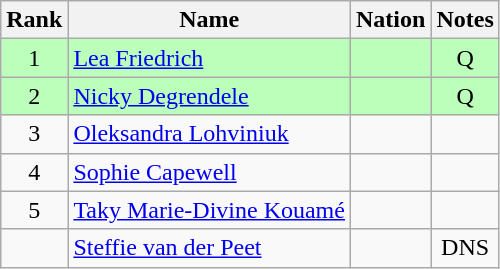<table class="wikitable sortable" style="text-align:center">
<tr>
<th>Rank</th>
<th>Name</th>
<th>Nation</th>
<th>Notes</th>
</tr>
<tr bgcolor=bbffbb>
<td>1</td>
<td align=left><a href='#'>Lea Friedrich</a></td>
<td align=left></td>
<td>Q</td>
</tr>
<tr bgcolor=bbffbb>
<td>2</td>
<td align=left><a href='#'>Nicky Degrendele</a></td>
<td align=left></td>
<td>Q</td>
</tr>
<tr>
<td>3</td>
<td align=left><a href='#'>Oleksandra Lohviniuk</a></td>
<td align=left></td>
<td></td>
</tr>
<tr>
<td>4</td>
<td align=left><a href='#'>Sophie Capewell</a></td>
<td align=left></td>
<td></td>
</tr>
<tr>
<td>5</td>
<td align=left><a href='#'>Taky Marie-Divine Kouamé</a></td>
<td align=left></td>
<td></td>
</tr>
<tr>
<td></td>
<td align=left><a href='#'>Steffie van der Peet</a></td>
<td align=left></td>
<td>DNS</td>
</tr>
</table>
